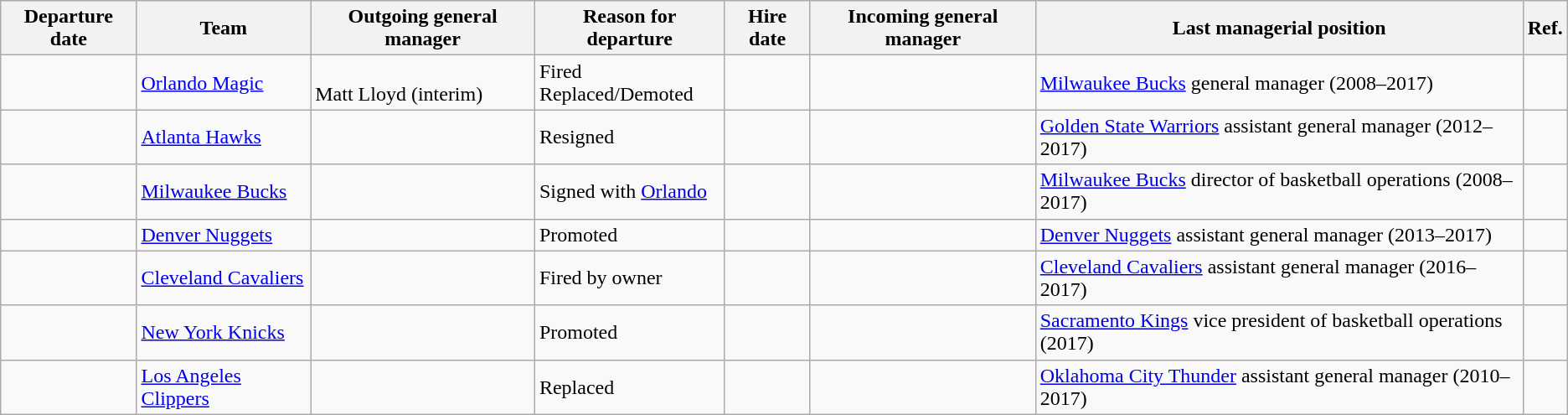<table class="wikitable sortable">
<tr>
<th>Departure date</th>
<th>Team</th>
<th>Outgoing general manager</th>
<th>Reason for departure</th>
<th>Hire date</th>
<th>Incoming general manager</th>
<th class="unsortable">Last managerial position</th>
<th class="unsortable">Ref.</th>
</tr>
<tr>
<td align=center><br></td>
<td><a href='#'>Orlando Magic</a></td>
<td><br>Matt Lloyd (interim)</td>
<td>Fired<br>Replaced/Demoted</td>
<td></td>
<td></td>
<td><a href='#'>Milwaukee Bucks</a> general manager (2008–2017)</td>
<td></td>
</tr>
<tr>
<td align=center></td>
<td><a href='#'>Atlanta Hawks</a></td>
<td></td>
<td>Resigned</td>
<td></td>
<td></td>
<td><a href='#'>Golden State Warriors</a> assistant general manager (2012–2017)</td>
<td></td>
</tr>
<tr>
<td align=center></td>
<td><a href='#'>Milwaukee Bucks</a></td>
<td></td>
<td>Signed with <a href='#'>Orlando</a></td>
<td></td>
<td></td>
<td><a href='#'>Milwaukee Bucks</a> director of basketball operations (2008–2017)</td>
<td></td>
</tr>
<tr>
<td align=center></td>
<td><a href='#'>Denver Nuggets</a></td>
<td></td>
<td>Promoted</td>
<td></td>
<td></td>
<td><a href='#'>Denver Nuggets</a> assistant general manager (2013–2017)</td>
<td></td>
</tr>
<tr>
<td align=center></td>
<td><a href='#'>Cleveland Cavaliers</a></td>
<td></td>
<td>Fired by owner</td>
<td></td>
<td></td>
<td><a href='#'>Cleveland Cavaliers</a> assistant general manager (2016–2017)</td>
<td></td>
</tr>
<tr>
<td align=center></td>
<td><a href='#'>New York Knicks</a></td>
<td></td>
<td>Promoted</td>
<td></td>
<td></td>
<td><a href='#'>Sacramento Kings</a> vice president of basketball operations (2017)</td>
<td></td>
</tr>
<tr>
<td align=center></td>
<td><a href='#'>Los Angeles Clippers</a></td>
<td></td>
<td>Replaced</td>
<td></td>
<td></td>
<td><a href='#'>Oklahoma City Thunder</a> assistant general manager (2010–2017)</td>
<td></td>
</tr>
</table>
